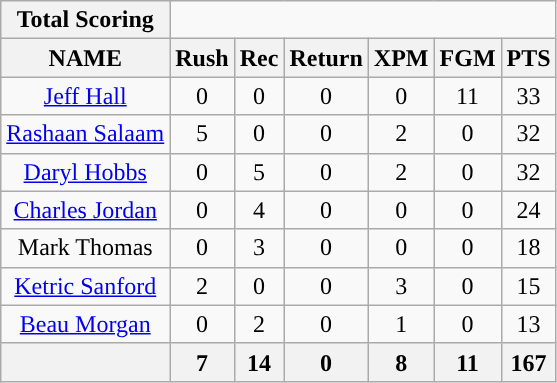<table class="wikitable sortable" style="text-align:center;">
<tr>
<th style="text-align:center;">Total Scoring</th>
</tr>
<tr>
<th>NAME</th>
<th>Rush</th>
<th>Rec</th>
<th>Return</th>
<th>XPM</th>
<th>FGM</th>
<th>PTS</th>
</tr>
<tr>
<td><a href='#'>Jeff Hall</a></td>
<td>0</td>
<td>0</td>
<td>0</td>
<td>0</td>
<td>11</td>
<td>33</td>
</tr>
<tr>
<td><a href='#'>Rashaan Salaam</a></td>
<td>5</td>
<td>0</td>
<td>0</td>
<td>2</td>
<td>0</td>
<td>32</td>
</tr>
<tr>
<td><a href='#'>Daryl Hobbs</a></td>
<td>0</td>
<td>5</td>
<td>0</td>
<td>2</td>
<td>0</td>
<td>32</td>
</tr>
<tr>
<td><a href='#'>Charles Jordan</a></td>
<td>0</td>
<td>4</td>
<td>0</td>
<td>0</td>
<td>0</td>
<td>24</td>
</tr>
<tr>
<td>Mark Thomas</td>
<td>0</td>
<td>3</td>
<td>0</td>
<td>0</td>
<td>0</td>
<td>18</td>
</tr>
<tr>
<td><a href='#'>Ketric Sanford</a></td>
<td>2</td>
<td>0</td>
<td>0</td>
<td>3</td>
<td>0</td>
<td>15</td>
</tr>
<tr>
<td><a href='#'>Beau Morgan</a></td>
<td>0</td>
<td>2</td>
<td>0</td>
<td>1</td>
<td>0</td>
<td>13</td>
</tr>
<tr>
<th colspan="1"></th>
<th>7</th>
<th>14</th>
<th>0</th>
<th>8</th>
<th>11</th>
<th>167</th>
</tr>
</table>
